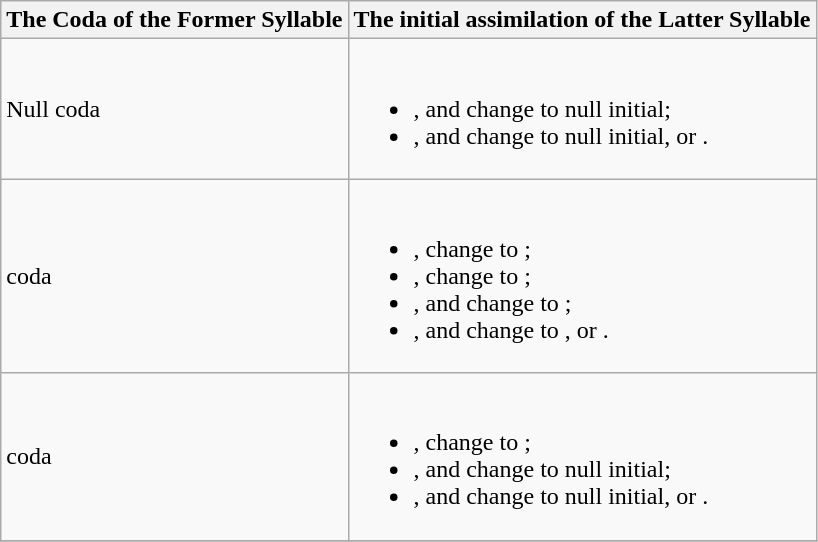<table class="wikitable">
<tr>
<th bgcolor="#ABCDEF">The Coda of the Former Syllable</th>
<th bgcolor="#ABCDEF">The initial assimilation of the Latter Syllable</th>
</tr>
<tr>
<td>Null coda</td>
<td><br><ul><li>,  and  change to null initial;</li><li>,  and  change to null initial,  or .</li></ul></td>
</tr>
<tr>
<td>coda </td>
<td><br><ul><li>,  change to ;</li><li>,  change to ;</li><li>,  and  change to ;</li><li>,  and  change to ,  or .</li></ul></td>
</tr>
<tr>
<td>coda </td>
<td><br><ul><li>,  change to ;</li><li>,  and  change to null initial;</li><li>,  and  change to null initial,  or .</li></ul></td>
</tr>
<tr>
</tr>
</table>
